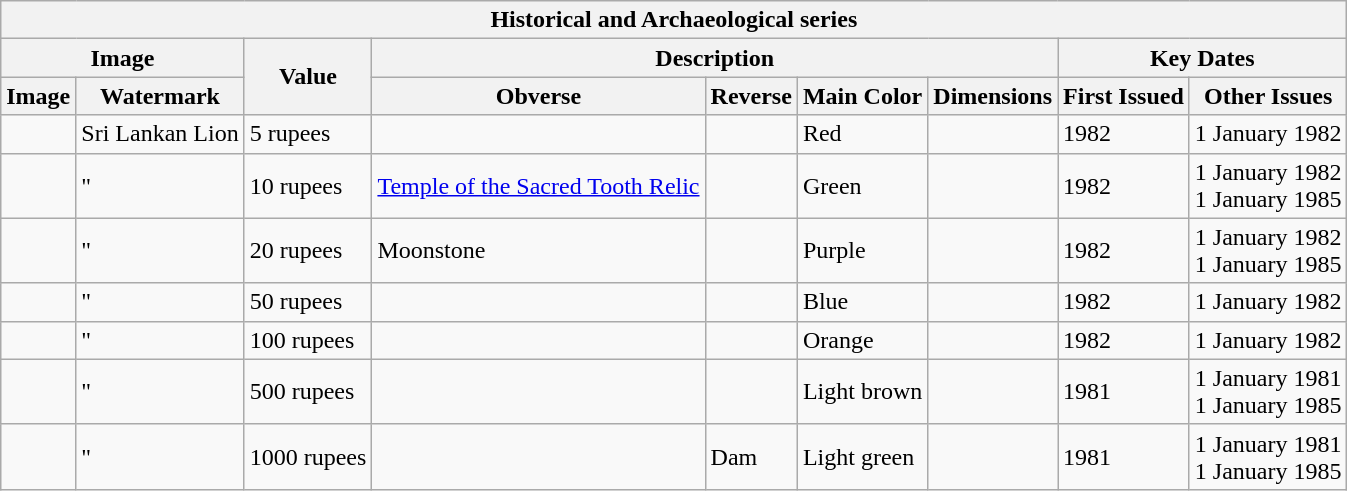<table class="wikitable" style="font-size: 100%">
<tr>
<th colspan="10">Historical and Archaeological series</th>
</tr>
<tr>
<th colspan="2">Image</th>
<th rowspan="2">Value</th>
<th colspan="4">Description</th>
<th colspan="2">Key Dates</th>
</tr>
<tr>
<th>Image</th>
<th>Watermark</th>
<th>Obverse</th>
<th>Reverse</th>
<th>Main Color</th>
<th>Dimensions</th>
<th>First Issued</th>
<th>Other Issues</th>
</tr>
<tr>
<td></td>
<td>Sri Lankan Lion</td>
<td>5 rupees</td>
<td></td>
<td></td>
<td>Red</td>
<td></td>
<td>1982</td>
<td>1 January 1982</td>
</tr>
<tr>
<td></td>
<td>"</td>
<td>10 rupees</td>
<td><a href='#'>Temple of the Sacred Tooth Relic</a></td>
<td></td>
<td>Green</td>
<td></td>
<td>1982</td>
<td>1 January 1982<br>1 January 1985</td>
</tr>
<tr>
<td></td>
<td>"</td>
<td>20 rupees</td>
<td>Moonstone</td>
<td></td>
<td>Purple</td>
<td></td>
<td>1982</td>
<td>1 January 1982<br>1 January 1985</td>
</tr>
<tr>
<td></td>
<td>"</td>
<td>50 rupees</td>
<td></td>
<td></td>
<td>Blue</td>
<td></td>
<td>1982</td>
<td>1 January 1982</td>
</tr>
<tr>
<td></td>
<td>"</td>
<td>100 rupees</td>
<td></td>
<td></td>
<td>Orange</td>
<td></td>
<td>1982</td>
<td>1 January 1982</td>
</tr>
<tr>
<td></td>
<td>"</td>
<td>500 rupees</td>
<td></td>
<td></td>
<td>Light brown</td>
<td></td>
<td>1981</td>
<td>1 January 1981<br>1 January 1985</td>
</tr>
<tr>
<td></td>
<td>"</td>
<td>1000 rupees</td>
<td></td>
<td>Dam</td>
<td>Light green</td>
<td></td>
<td>1981</td>
<td>1 January 1981<br>1 January 1985</td>
</tr>
</table>
